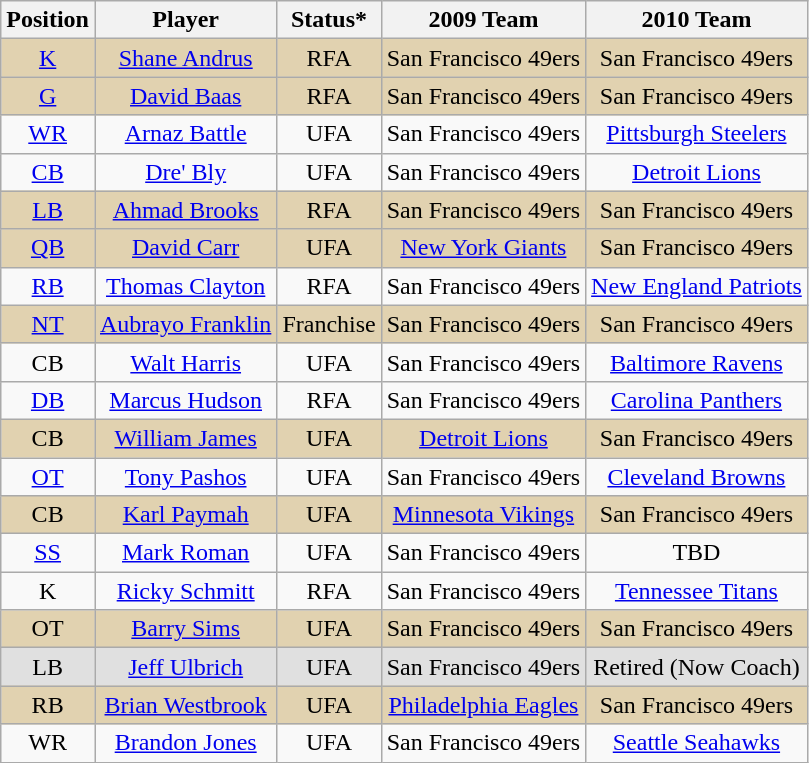<table class="wikitable sortable" style="text-align:center;">
<tr>
<th>Position</th>
<th>Player</th>
<th>Status*</th>
<th>2009 Team</th>
<th>2010 Team</th>
</tr>
<tr style="background:#E1D2B0;">
<td><a href='#'>K</a></td>
<td><a href='#'>Shane Andrus</a></td>
<td>RFA</td>
<td>San Francisco 49ers</td>
<td>San Francisco 49ers</td>
</tr>
<tr style="background:#E1D2B0;">
<td><a href='#'>G</a></td>
<td><a href='#'>David Baas</a></td>
<td>RFA</td>
<td>San Francisco 49ers</td>
<td>San Francisco 49ers</td>
</tr>
<tr>
<td><a href='#'>WR</a></td>
<td><a href='#'>Arnaz Battle</a></td>
<td>UFA</td>
<td>San Francisco 49ers</td>
<td><a href='#'>Pittsburgh Steelers</a></td>
</tr>
<tr>
<td><a href='#'>CB</a></td>
<td><a href='#'>Dre' Bly</a></td>
<td>UFA</td>
<td>San Francisco 49ers</td>
<td><a href='#'>Detroit Lions</a></td>
</tr>
<tr style="background:#E1D2B0;">
<td><a href='#'>LB</a></td>
<td><a href='#'>Ahmad Brooks</a></td>
<td>RFA</td>
<td>San Francisco 49ers</td>
<td>San Francisco 49ers</td>
</tr>
<tr style="text-align:center; background:#e1d2b0;">
<td><a href='#'>QB</a></td>
<td><a href='#'>David Carr</a></td>
<td>UFA</td>
<td><a href='#'>New York Giants</a></td>
<td>San Francisco 49ers</td>
</tr>
<tr>
<td><a href='#'>RB</a></td>
<td><a href='#'>Thomas Clayton</a></td>
<td>RFA</td>
<td>San Francisco 49ers</td>
<td><a href='#'>New England Patriots</a></td>
</tr>
<tr style="background:#E1D2B0;">
<td><a href='#'>NT</a></td>
<td><a href='#'>Aubrayo Franklin</a></td>
<td>Franchise</td>
<td>San Francisco 49ers</td>
<td>San Francisco 49ers</td>
</tr>
<tr>
<td>CB</td>
<td><a href='#'>Walt Harris</a></td>
<td>UFA</td>
<td>San Francisco 49ers</td>
<td><a href='#'>Baltimore Ravens</a></td>
</tr>
<tr style="text-align:center;">
<td><a href='#'>DB</a></td>
<td><a href='#'>Marcus Hudson</a></td>
<td>RFA</td>
<td>San Francisco 49ers</td>
<td><a href='#'>Carolina Panthers</a></td>
</tr>
<tr style="background:#E1D2B0;">
<td>CB</td>
<td><a href='#'>William James</a></td>
<td>UFA</td>
<td><a href='#'>Detroit Lions</a></td>
<td>San Francisco 49ers</td>
</tr>
<tr>
<td><a href='#'>OT</a></td>
<td><a href='#'>Tony Pashos</a></td>
<td>UFA</td>
<td>San Francisco 49ers</td>
<td><a href='#'>Cleveland Browns</a></td>
</tr>
<tr style="background:#E1D2B0;">
<td>CB</td>
<td><a href='#'>Karl Paymah</a></td>
<td>UFA</td>
<td><a href='#'>Minnesota Vikings</a></td>
<td>San Francisco 49ers</td>
</tr>
<tr>
<td><a href='#'>SS</a></td>
<td><a href='#'>Mark Roman</a></td>
<td>UFA</td>
<td>San Francisco 49ers</td>
<td>TBD</td>
</tr>
<tr>
<td>K</td>
<td><a href='#'>Ricky Schmitt</a></td>
<td>RFA</td>
<td>San Francisco 49ers</td>
<td><a href='#'>Tennessee Titans</a></td>
</tr>
<tr style="background:#E1D2B0;">
<td>OT</td>
<td><a href='#'>Barry Sims</a></td>
<td>UFA</td>
<td>San Francisco 49ers</td>
<td>San Francisco 49ers</td>
</tr>
<tr style="background:#e0e0e0;">
<td>LB</td>
<td><a href='#'>Jeff Ulbrich</a></td>
<td>UFA</td>
<td>San Francisco 49ers</td>
<td>Retired (Now Coach)</td>
</tr>
<tr style="background:#E1D2B0;">
<td>RB</td>
<td><a href='#'>Brian Westbrook</a></td>
<td>UFA</td>
<td><a href='#'>Philadelphia Eagles</a></td>
<td>San Francisco 49ers</td>
</tr>
<tr>
<td>WR</td>
<td><a href='#'>Brandon Jones</a></td>
<td>UFA</td>
<td>San Francisco 49ers</td>
<td><a href='#'>Seattle Seahawks</a></td>
</tr>
</table>
